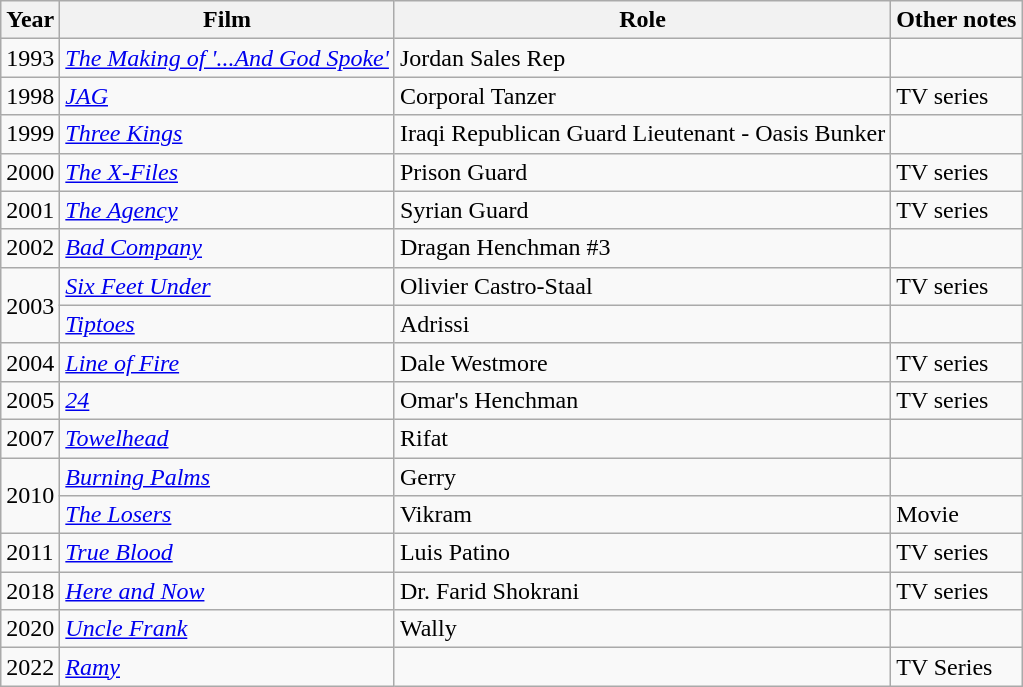<table class="wikitable">
<tr>
<th>Year</th>
<th>Film</th>
<th>Role</th>
<th>Other notes</th>
</tr>
<tr>
<td>1993</td>
<td><em><a href='#'>The Making of '...And God Spoke'</a></em></td>
<td>Jordan Sales Rep</td>
<td></td>
</tr>
<tr>
<td>1998</td>
<td><em><a href='#'>JAG</a></em></td>
<td>Corporal Tanzer</td>
<td>TV series</td>
</tr>
<tr>
<td>1999</td>
<td><em><a href='#'>Three Kings</a></em></td>
<td>Iraqi Republican Guard Lieutenant - Oasis Bunker</td>
<td></td>
</tr>
<tr>
<td>2000</td>
<td><em><a href='#'>The X-Files</a></em></td>
<td>Prison Guard</td>
<td>TV series</td>
</tr>
<tr>
<td>2001</td>
<td><em><a href='#'>The Agency</a></em></td>
<td>Syrian Guard</td>
<td>TV series</td>
</tr>
<tr>
<td>2002</td>
<td><em><a href='#'>Bad Company</a></em></td>
<td>Dragan Henchman #3</td>
<td></td>
</tr>
<tr>
<td rowspan="2">2003</td>
<td><em><a href='#'>Six Feet Under</a></em></td>
<td>Olivier Castro-Staal</td>
<td>TV series</td>
</tr>
<tr>
<td><em><a href='#'>Tiptoes</a></em></td>
<td>Adrissi</td>
<td></td>
</tr>
<tr>
<td>2004</td>
<td><em><a href='#'>Line of Fire</a></em></td>
<td>Dale Westmore</td>
<td>TV series</td>
</tr>
<tr>
<td>2005</td>
<td><em><a href='#'>24</a></em></td>
<td>Omar's Henchman</td>
<td>TV series</td>
</tr>
<tr>
<td>2007</td>
<td><em><a href='#'>Towelhead</a></em></td>
<td>Rifat</td>
<td></td>
</tr>
<tr>
<td rowspan="2">2010</td>
<td><em><a href='#'>Burning Palms</a></em></td>
<td>Gerry</td>
<td></td>
</tr>
<tr>
<td><em><a href='#'>The Losers</a></em></td>
<td>Vikram</td>
<td>Movie</td>
</tr>
<tr>
<td>2011</td>
<td><em><a href='#'>True Blood</a></em></td>
<td>Luis Patino</td>
<td>TV series</td>
</tr>
<tr>
<td>2018</td>
<td><em><a href='#'>Here and Now</a></em></td>
<td>Dr. Farid Shokrani</td>
<td>TV series</td>
</tr>
<tr>
<td>2020</td>
<td><em><a href='#'>Uncle Frank</a></em></td>
<td>Wally</td>
<td></td>
</tr>
<tr>
<td>2022</td>
<td><em><a href='#'>Ramy</a></em></td>
<td></td>
<td>TV Series</td>
</tr>
</table>
